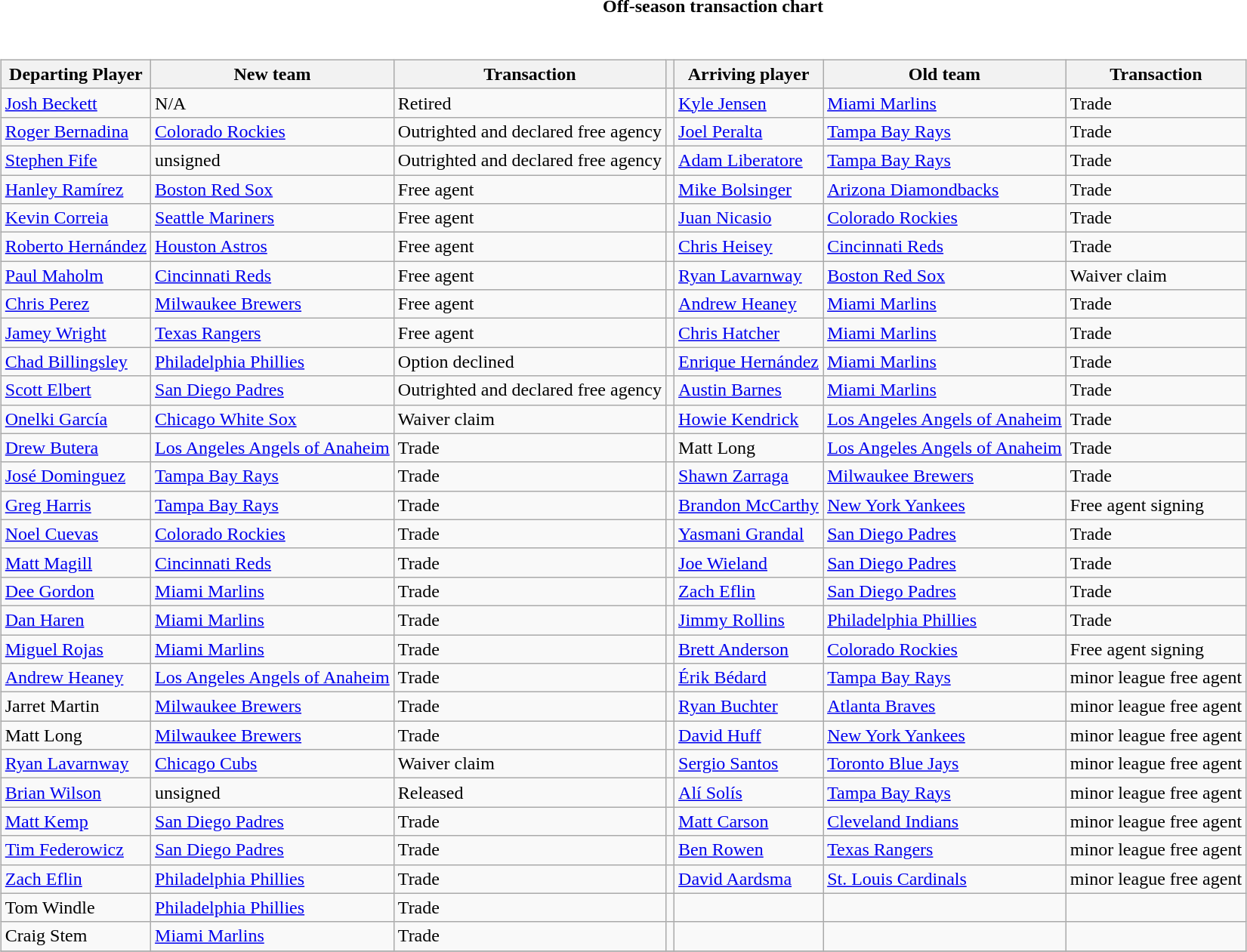<table class="toccolours collapsible collapsed" style="width:100%; background:inherit">
<tr>
<th>Off-season transaction chart</th>
</tr>
<tr>
<td><br><table class="wikitable">
<tr>
<th>Departing Player</th>
<th>New team</th>
<th>Transaction</th>
<th></th>
<th>Arriving player</th>
<th>Old team</th>
<th>Transaction</th>
</tr>
<tr>
<td><a href='#'>Josh Beckett</a></td>
<td>N/A</td>
<td>Retired</td>
<td></td>
<td><a href='#'>Kyle Jensen</a></td>
<td><a href='#'>Miami Marlins</a></td>
<td>Trade</td>
</tr>
<tr>
<td><a href='#'>Roger Bernadina</a></td>
<td><a href='#'>Colorado Rockies</a></td>
<td>Outrighted and declared free agency</td>
<td></td>
<td><a href='#'>Joel Peralta</a></td>
<td><a href='#'>Tampa Bay Rays</a></td>
<td>Trade</td>
</tr>
<tr>
<td><a href='#'>Stephen Fife</a></td>
<td>unsigned</td>
<td>Outrighted and declared free agency</td>
<td></td>
<td><a href='#'>Adam Liberatore</a></td>
<td><a href='#'>Tampa Bay Rays</a></td>
<td>Trade</td>
</tr>
<tr>
<td><a href='#'>Hanley Ramírez</a></td>
<td><a href='#'>Boston Red Sox</a></td>
<td>Free agent</td>
<td></td>
<td><a href='#'>Mike Bolsinger</a></td>
<td><a href='#'>Arizona Diamondbacks</a></td>
<td>Trade</td>
</tr>
<tr>
<td><a href='#'>Kevin Correia</a></td>
<td><a href='#'>Seattle Mariners</a></td>
<td>Free agent</td>
<td></td>
<td><a href='#'>Juan Nicasio</a></td>
<td><a href='#'>Colorado Rockies</a></td>
<td>Trade</td>
</tr>
<tr>
<td><a href='#'>Roberto Hernández</a></td>
<td><a href='#'>Houston Astros</a></td>
<td>Free agent</td>
<td></td>
<td><a href='#'>Chris Heisey</a></td>
<td><a href='#'>Cincinnati Reds</a></td>
<td>Trade</td>
</tr>
<tr>
<td><a href='#'>Paul Maholm</a></td>
<td><a href='#'>Cincinnati Reds</a></td>
<td>Free agent</td>
<td></td>
<td><a href='#'>Ryan Lavarnway</a></td>
<td><a href='#'>Boston Red Sox</a></td>
<td>Waiver claim</td>
</tr>
<tr>
<td><a href='#'>Chris Perez</a></td>
<td><a href='#'>Milwaukee Brewers</a></td>
<td>Free agent</td>
<td></td>
<td><a href='#'>Andrew Heaney</a></td>
<td><a href='#'>Miami Marlins</a></td>
<td>Trade</td>
</tr>
<tr>
<td><a href='#'>Jamey Wright</a></td>
<td><a href='#'>Texas Rangers</a></td>
<td>Free agent</td>
<td></td>
<td><a href='#'>Chris Hatcher</a></td>
<td><a href='#'>Miami Marlins</a></td>
<td>Trade</td>
</tr>
<tr>
<td><a href='#'>Chad Billingsley</a></td>
<td><a href='#'>Philadelphia Phillies</a></td>
<td>Option declined</td>
<td></td>
<td><a href='#'>Enrique Hernández</a></td>
<td><a href='#'>Miami Marlins</a></td>
<td>Trade</td>
</tr>
<tr>
<td><a href='#'>Scott Elbert</a></td>
<td><a href='#'>San Diego Padres</a></td>
<td>Outrighted and declared free agency</td>
<td></td>
<td><a href='#'>Austin Barnes</a></td>
<td><a href='#'>Miami Marlins</a></td>
<td>Trade</td>
</tr>
<tr>
<td><a href='#'>Onelki García</a></td>
<td><a href='#'>Chicago White Sox</a></td>
<td>Waiver claim</td>
<td></td>
<td><a href='#'>Howie Kendrick</a></td>
<td><a href='#'>Los Angeles Angels of Anaheim</a></td>
<td>Trade</td>
</tr>
<tr>
<td><a href='#'>Drew Butera</a></td>
<td><a href='#'>Los Angeles Angels of Anaheim</a></td>
<td>Trade</td>
<td></td>
<td>Matt Long</td>
<td><a href='#'>Los Angeles Angels of Anaheim</a></td>
<td>Trade</td>
</tr>
<tr>
<td><a href='#'>José Dominguez</a></td>
<td><a href='#'>Tampa Bay Rays</a></td>
<td>Trade</td>
<td></td>
<td><a href='#'>Shawn Zarraga</a></td>
<td><a href='#'>Milwaukee Brewers</a></td>
<td>Trade</td>
</tr>
<tr>
<td><a href='#'>Greg Harris</a></td>
<td><a href='#'>Tampa Bay Rays</a></td>
<td>Trade</td>
<td></td>
<td><a href='#'>Brandon McCarthy</a></td>
<td><a href='#'>New York Yankees</a></td>
<td>Free agent signing</td>
</tr>
<tr>
<td><a href='#'>Noel Cuevas</a></td>
<td><a href='#'>Colorado Rockies</a></td>
<td>Trade</td>
<td></td>
<td><a href='#'>Yasmani Grandal</a></td>
<td><a href='#'>San Diego Padres</a></td>
<td>Trade</td>
</tr>
<tr>
<td><a href='#'>Matt Magill</a></td>
<td><a href='#'>Cincinnati Reds</a></td>
<td>Trade</td>
<td></td>
<td><a href='#'>Joe Wieland</a></td>
<td><a href='#'>San Diego Padres</a></td>
<td>Trade</td>
</tr>
<tr>
<td><a href='#'>Dee Gordon</a></td>
<td><a href='#'>Miami Marlins</a></td>
<td>Trade</td>
<td></td>
<td><a href='#'>Zach Eflin</a></td>
<td><a href='#'>San Diego Padres</a></td>
<td>Trade</td>
</tr>
<tr>
<td><a href='#'>Dan Haren</a></td>
<td><a href='#'>Miami Marlins</a></td>
<td>Trade</td>
<td></td>
<td><a href='#'>Jimmy Rollins</a></td>
<td><a href='#'>Philadelphia Phillies</a></td>
<td>Trade</td>
</tr>
<tr>
<td><a href='#'>Miguel Rojas</a></td>
<td><a href='#'>Miami Marlins</a></td>
<td>Trade</td>
<td></td>
<td><a href='#'>Brett Anderson</a></td>
<td><a href='#'>Colorado Rockies</a></td>
<td>Free agent signing</td>
</tr>
<tr>
<td><a href='#'>Andrew Heaney</a></td>
<td><a href='#'>Los Angeles Angels of Anaheim</a></td>
<td>Trade</td>
<td></td>
<td><a href='#'>Érik Bédard</a></td>
<td><a href='#'>Tampa Bay Rays</a></td>
<td>minor league free agent</td>
</tr>
<tr>
<td>Jarret Martin</td>
<td><a href='#'>Milwaukee Brewers</a></td>
<td>Trade</td>
<td></td>
<td><a href='#'>Ryan Buchter</a></td>
<td><a href='#'>Atlanta Braves</a></td>
<td>minor league free agent</td>
</tr>
<tr>
<td>Matt Long</td>
<td><a href='#'>Milwaukee Brewers</a></td>
<td>Trade</td>
<td></td>
<td><a href='#'>David Huff</a></td>
<td><a href='#'>New York Yankees</a></td>
<td>minor league free agent</td>
</tr>
<tr>
<td><a href='#'>Ryan Lavarnway</a></td>
<td><a href='#'>Chicago Cubs</a></td>
<td>Waiver claim</td>
<td></td>
<td><a href='#'>Sergio Santos</a></td>
<td><a href='#'>Toronto Blue Jays</a></td>
<td>minor league free agent</td>
</tr>
<tr>
<td><a href='#'>Brian Wilson</a></td>
<td>unsigned</td>
<td>Released</td>
<td></td>
<td><a href='#'>Alí Solís</a></td>
<td><a href='#'>Tampa Bay Rays</a></td>
<td>minor league free agent</td>
</tr>
<tr>
<td><a href='#'>Matt Kemp</a></td>
<td><a href='#'>San Diego Padres</a></td>
<td>Trade</td>
<td></td>
<td><a href='#'>Matt Carson</a></td>
<td><a href='#'>Cleveland Indians</a></td>
<td>minor league free agent</td>
</tr>
<tr>
<td><a href='#'>Tim Federowicz</a></td>
<td><a href='#'>San Diego Padres</a></td>
<td>Trade</td>
<td></td>
<td><a href='#'>Ben Rowen</a></td>
<td><a href='#'>Texas Rangers</a></td>
<td>minor league free agent</td>
</tr>
<tr>
<td><a href='#'>Zach Eflin</a></td>
<td><a href='#'>Philadelphia Phillies</a></td>
<td>Trade</td>
<td></td>
<td><a href='#'>David Aardsma</a></td>
<td><a href='#'>St. Louis Cardinals</a></td>
<td>minor league free agent</td>
</tr>
<tr>
<td>Tom Windle</td>
<td><a href='#'>Philadelphia Phillies</a></td>
<td>Trade</td>
<td></td>
<td></td>
<td></td>
<td></td>
</tr>
<tr>
<td>Craig Stem</td>
<td><a href='#'>Miami Marlins</a></td>
<td>Trade</td>
<td></td>
<td></td>
<td></td>
<td></td>
</tr>
<tr>
</tr>
</table>
</td>
</tr>
</table>
